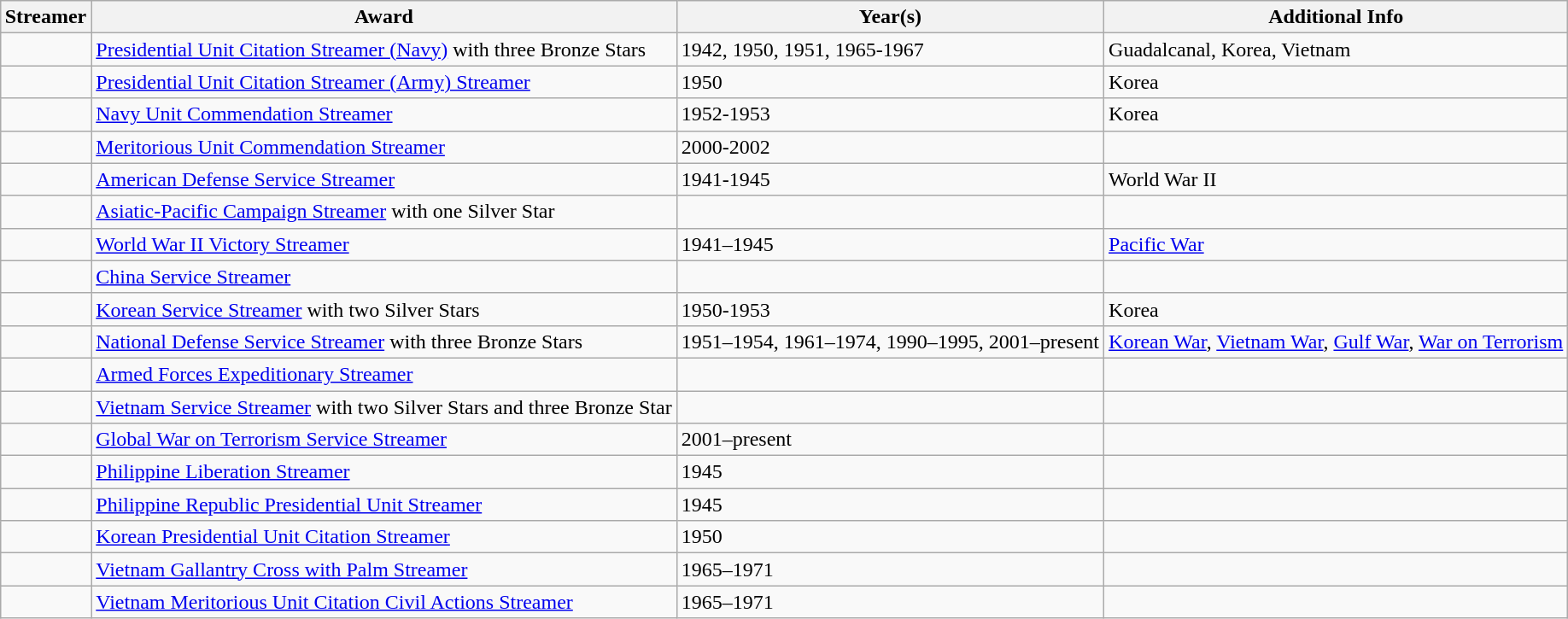<table class="wikitable" style="margin:auto;">
<tr>
<th>Streamer</th>
<th>Award</th>
<th>Year(s)</th>
<th>Additional Info</th>
</tr>
<tr>
<td></td>
<td><a href='#'>Presidential Unit Citation Streamer (Navy)</a> with three Bronze Stars</td>
<td>1942, 1950, 1951, 1965-1967</td>
<td>Guadalcanal, Korea, Vietnam</td>
</tr>
<tr>
<td></td>
<td><a href='#'>Presidential Unit Citation Streamer (Army) Streamer</a></td>
<td>1950</td>
<td>Korea</td>
</tr>
<tr>
<td></td>
<td><a href='#'>Navy Unit Commendation Streamer</a></td>
<td>1952-1953</td>
<td>Korea</td>
</tr>
<tr>
<td></td>
<td><a href='#'>Meritorious Unit Commendation Streamer</a></td>
<td>2000-2002</td>
<td><br></td>
</tr>
<tr>
<td></td>
<td><a href='#'>American Defense Service Streamer</a></td>
<td>1941-1945</td>
<td>World War II</td>
</tr>
<tr>
<td></td>
<td><a href='#'>Asiatic-Pacific Campaign Streamer</a> with one Silver Star</td>
<td><br></td>
<td><br></td>
</tr>
<tr>
<td></td>
<td><a href='#'>World War II Victory Streamer</a></td>
<td>1941–1945</td>
<td><a href='#'>Pacific War</a></td>
</tr>
<tr>
<td></td>
<td><a href='#'>China Service Streamer</a></td>
<td><br></td>
<td><br></td>
</tr>
<tr>
<td></td>
<td><a href='#'>Korean Service Streamer</a> with two Silver Stars</td>
<td>1950-1953</td>
<td>Korea</td>
</tr>
<tr>
<td></td>
<td><a href='#'>National Defense Service Streamer</a> with three Bronze Stars</td>
<td>1951–1954, 1961–1974, 1990–1995, 2001–present</td>
<td><a href='#'>Korean War</a>, <a href='#'>Vietnam War</a>, <a href='#'>Gulf War</a>, <a href='#'>War on Terrorism</a></td>
</tr>
<tr>
<td></td>
<td><a href='#'>Armed Forces Expeditionary Streamer</a></td>
<td><br></td>
<td><br></td>
</tr>
<tr>
<td></td>
<td><a href='#'>Vietnam Service Streamer</a> with two Silver Stars and three Bronze Star</td>
<td><br></td>
<td><br></td>
</tr>
<tr>
<td></td>
<td><a href='#'>Global War on Terrorism Service Streamer</a></td>
<td>2001–present</td>
<td><br></td>
</tr>
<tr>
<td></td>
<td><a href='#'>Philippine Liberation Streamer</a></td>
<td>1945</td>
<td><br></td>
</tr>
<tr>
<td></td>
<td><a href='#'>Philippine Republic Presidential Unit Streamer</a></td>
<td>1945</td>
<td><br></td>
</tr>
<tr>
<td></td>
<td><a href='#'>Korean Presidential Unit Citation Streamer</a></td>
<td>1950</td>
<td><br></td>
</tr>
<tr>
<td></td>
<td><a href='#'>Vietnam Gallantry Cross with Palm Streamer</a></td>
<td>1965–1971</td>
<td><br></td>
</tr>
<tr>
<td></td>
<td><a href='#'>Vietnam Meritorious Unit Citation Civil Actions Streamer</a></td>
<td>1965–1971</td>
<td><br></td>
</tr>
</table>
